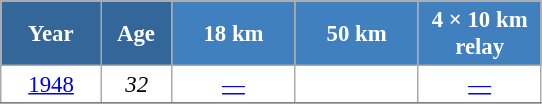<table class="wikitable" style="font-size:95%; text-align:center; border:grey solid 1px; border-collapse:collapse; background:#ffffff;">
<tr>
<th style="background-color:#369; color:white; width:60px;"> Year </th>
<th style="background-color:#369; color:white; width:40px;"> Age </th>
<th style="background-color:#4180be; color:white; width:75px;"> 18 km </th>
<th style="background-color:#4180be; color:white; width:75px;"> 50 km </th>
<th style="background-color:#4180be; color:white; width:75px;"> 4 × 10 km <br> relay </th>
</tr>
<tr>
<td><a href='#'>1948</a></td>
<td><em>32</em></td>
<td><a href='#'>—</a></td>
<td><a href='#'></a></td>
<td><a href='#'>—</a></td>
</tr>
<tr>
</tr>
</table>
